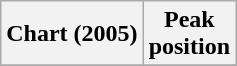<table class="wikitable sortable">
<tr>
<th align="left">Chart (2005)</th>
<th align="center">Peak<br>position</th>
</tr>
<tr>
</tr>
</table>
